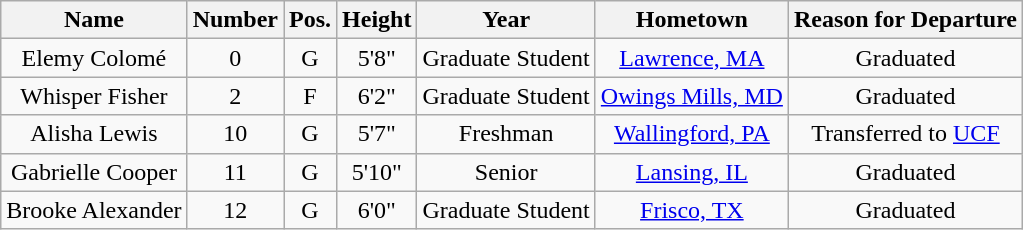<table class="wikitable sortable" border="1" style="text-align: center;">
<tr>
<th>Name</th>
<th>Number</th>
<th>Pos.</th>
<th>Height</th>
<th>Year</th>
<th>Hometown</th>
<th class="unsortable">Reason for Departure</th>
</tr>
<tr>
<td>Elemy Colomé</td>
<td>0</td>
<td>G</td>
<td>5'8"</td>
<td>Graduate Student</td>
<td><a href='#'>Lawrence, MA</a></td>
<td>Graduated</td>
</tr>
<tr>
<td>Whisper Fisher</td>
<td>2</td>
<td>F</td>
<td>6'2"</td>
<td>Graduate Student</td>
<td><a href='#'>Owings Mills, MD</a></td>
<td>Graduated</td>
</tr>
<tr>
<td>Alisha Lewis</td>
<td>10</td>
<td>G</td>
<td>5'7"</td>
<td>Freshman</td>
<td><a href='#'>Wallingford, PA</a></td>
<td>Transferred to <a href='#'>UCF</a></td>
</tr>
<tr>
<td>Gabrielle Cooper</td>
<td>11</td>
<td>G</td>
<td>5'10"</td>
<td>Senior</td>
<td><a href='#'>Lansing, IL</a></td>
<td>Graduated</td>
</tr>
<tr>
<td>Brooke Alexander</td>
<td>12</td>
<td>G</td>
<td>6'0"</td>
<td>Graduate Student</td>
<td><a href='#'>Frisco, TX</a></td>
<td>Graduated</td>
</tr>
</table>
